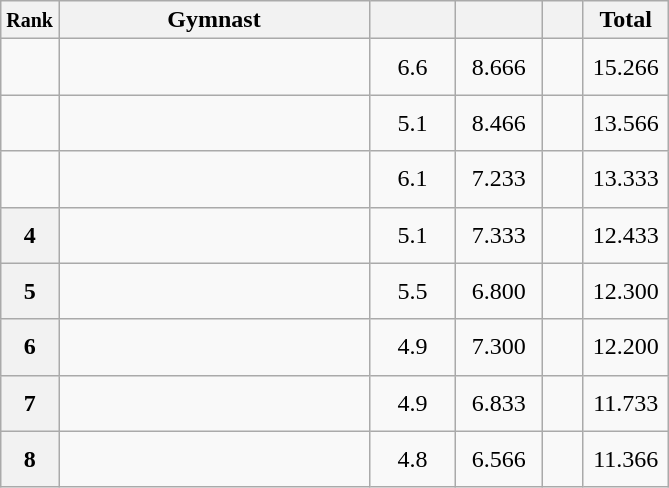<table style="text-align:center;" class="wikitable sortable">
<tr>
<th scope="col" style="width:15px;"><small>Rank</small></th>
<th scope="col" style="width:200px;">Gymnast</th>
<th scope="col" style="width:50px;"><small></small></th>
<th scope="col" style="width:50px;"><small></small></th>
<th scope="col" style="width:20px;"><small></small></th>
<th scope="col" style="width:50px;">Total</th>
</tr>
<tr>
<td scope="row" style="text-align:center"></td>
<td style="height:30px; text-align:left;"></td>
<td>6.6</td>
<td>8.666</td>
<td></td>
<td>15.266</td>
</tr>
<tr>
<td scope="row" style="text-align:center"></td>
<td style="height:30px; text-align:left;"></td>
<td>5.1</td>
<td>8.466</td>
<td></td>
<td>13.566</td>
</tr>
<tr>
<td scope="row" style="text-align:center"></td>
<td style="height:30px; text-align:left;"></td>
<td>6.1</td>
<td>7.233</td>
<td></td>
<td>13.333</td>
</tr>
<tr>
<th scope="row" style="text-align:center">4</th>
<td style="height:30px; text-align:left;"></td>
<td>5.1</td>
<td>7.333</td>
<td></td>
<td>12.433</td>
</tr>
<tr>
<th scope="row" style="text-align:center">5</th>
<td style="height:30px; text-align:left;"></td>
<td>5.5</td>
<td>6.800</td>
<td></td>
<td>12.300</td>
</tr>
<tr>
<th scope="row" style="text-align:center">6</th>
<td style="height:30px; text-align:left;"></td>
<td>4.9</td>
<td>7.300</td>
<td></td>
<td>12.200</td>
</tr>
<tr>
<th scope="row" style="text-align:center">7</th>
<td style="height:30px; text-align:left;"></td>
<td>4.9</td>
<td>6.833</td>
<td></td>
<td>11.733</td>
</tr>
<tr>
<th scope="row" style="text-align:center">8</th>
<td style="height:30px; text-align:left;"></td>
<td>4.8</td>
<td>6.566</td>
<td></td>
<td>11.366</td>
</tr>
</table>
